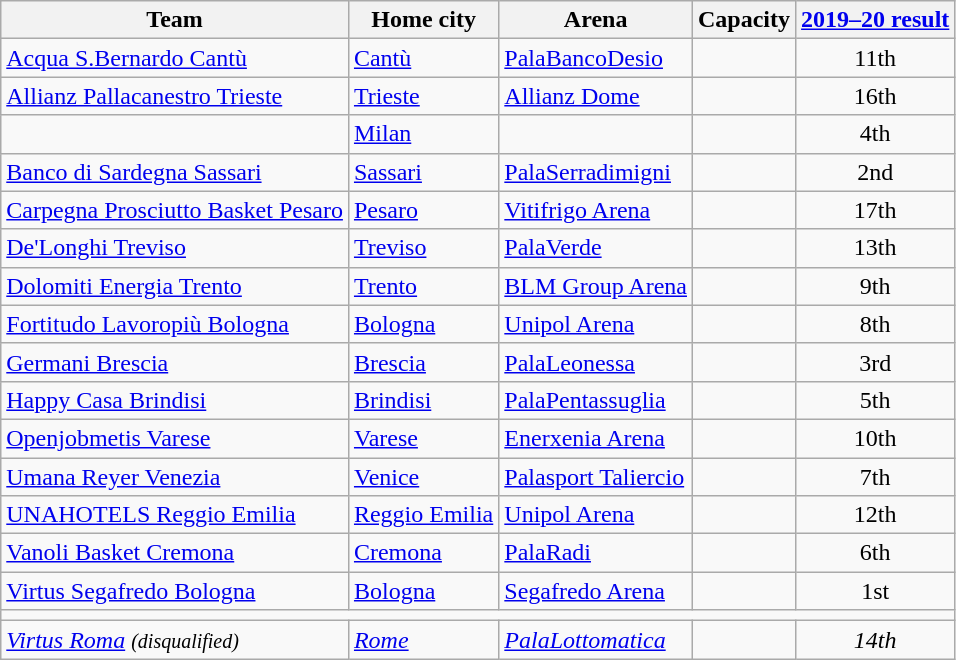<table class="wikitable sortable" style="margin:1em 2em 1em 1em;">
<tr>
<th>Team</th>
<th>Home city</th>
<th>Arena</th>
<th>Capacity</th>
<th><a href='#'>2019–20 result</a></th>
</tr>
<tr>
<td><a href='#'>Acqua S.Bernardo Cantù</a></td>
<td><a href='#'>Cantù</a></td>
<td><a href='#'>PalaBancoDesio</a></td>
<td align=center></td>
<td align=center>11th</td>
</tr>
<tr>
<td><a href='#'>Allianz Pallacanestro Trieste</a></td>
<td><a href='#'>Trieste</a></td>
<td><a href='#'>Allianz Dome</a></td>
<td align=center></td>
<td align=center>16th</td>
</tr>
<tr>
<td></td>
<td><a href='#'>Milan</a></td>
<td></td>
<td align=center></td>
<td align=center>4th</td>
</tr>
<tr>
<td><a href='#'>Banco di Sardegna Sassari</a></td>
<td><a href='#'>Sassari</a></td>
<td><a href='#'>PalaSerradimigni</a></td>
<td align=center></td>
<td align=center>2nd</td>
</tr>
<tr>
<td><a href='#'>Carpegna Prosciutto Basket Pesaro</a></td>
<td><a href='#'>Pesaro</a></td>
<td><a href='#'>Vitifrigo Arena</a></td>
<td align=center></td>
<td align=center>17th</td>
</tr>
<tr>
<td><a href='#'>De'Longhi Treviso</a></td>
<td><a href='#'>Treviso</a></td>
<td><a href='#'>PalaVerde</a></td>
<td align=center></td>
<td align=center>13th</td>
</tr>
<tr>
<td><a href='#'>Dolomiti Energia Trento</a></td>
<td><a href='#'>Trento</a></td>
<td><a href='#'>BLM Group Arena</a></td>
<td align=center></td>
<td align=center>9th</td>
</tr>
<tr>
<td><a href='#'>Fortitudo Lavoropiù Bologna</a></td>
<td><a href='#'>Bologna</a></td>
<td><a href='#'>Unipol Arena</a></td>
<td align=center></td>
<td align=center>8th</td>
</tr>
<tr>
<td><a href='#'>Germani Brescia</a></td>
<td><a href='#'>Brescia</a></td>
<td><a href='#'>PalaLeonessa</a></td>
<td align=center></td>
<td align=center>3rd</td>
</tr>
<tr>
<td><a href='#'>Happy Casa Brindisi</a></td>
<td><a href='#'>Brindisi</a></td>
<td><a href='#'>PalaPentassuglia</a></td>
<td align=center></td>
<td align=center>5th</td>
</tr>
<tr>
<td><a href='#'>Openjobmetis Varese</a></td>
<td><a href='#'>Varese</a></td>
<td><a href='#'>Enerxenia Arena</a></td>
<td align=center></td>
<td align=center>10th</td>
</tr>
<tr>
<td><a href='#'>Umana Reyer Venezia</a></td>
<td><a href='#'>Venice</a></td>
<td><a href='#'>Palasport Taliercio</a></td>
<td align=center></td>
<td align=center>7th</td>
</tr>
<tr>
<td><a href='#'>UNAHOTELS Reggio Emilia</a></td>
<td><a href='#'>Reggio Emilia</a></td>
<td><a href='#'>Unipol Arena</a></td>
<td align=center></td>
<td align=center>12th</td>
</tr>
<tr>
<td><a href='#'>Vanoli Basket Cremona</a></td>
<td><a href='#'>Cremona</a></td>
<td><a href='#'>PalaRadi</a></td>
<td align=center></td>
<td align=center>6th</td>
</tr>
<tr>
<td><a href='#'>Virtus Segafredo Bologna</a></td>
<td><a href='#'>Bologna</a></td>
<td><a href='#'>Segafredo Arena</a></td>
<td align=center></td>
<td align=center>1st</td>
</tr>
<tr>
<td colspan=5></td>
</tr>
<tr>
<td><em><a href='#'>Virtus Roma</a> <small>(disqualified)</small></em></td>
<td><em><a href='#'>Rome</a></em></td>
<td><em><a href='#'>PalaLottomatica</a></em></td>
<td align=center><em></em></td>
<td align=center><em>14th</em></td>
</tr>
</table>
